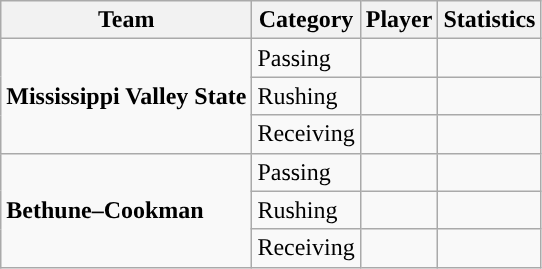<table class="wikitable" style="float: left;">
<tr>
<th>Team</th>
<th>Category</th>
<th>Player</th>
<th>Statistics</th>
</tr>
<tr>
<td rowspan=3><strong>Mississippi Valley State</strong></td>
<td>Passing</td>
<td> </td>
<td> </td>
</tr>
<tr>
<td>Rushing</td>
<td> </td>
<td> </td>
</tr>
<tr>
<td>Receiving</td>
<td> </td>
<td> </td>
</tr>
<tr>
<td rowspan=3><strong>Bethune–Cookman</strong></td>
<td>Passing</td>
<td> </td>
<td> </td>
</tr>
<tr>
<td>Rushing</td>
<td> </td>
<td> </td>
</tr>
<tr>
<td>Receiving</td>
<td> </td>
<td> </td>
</tr>
</table>
